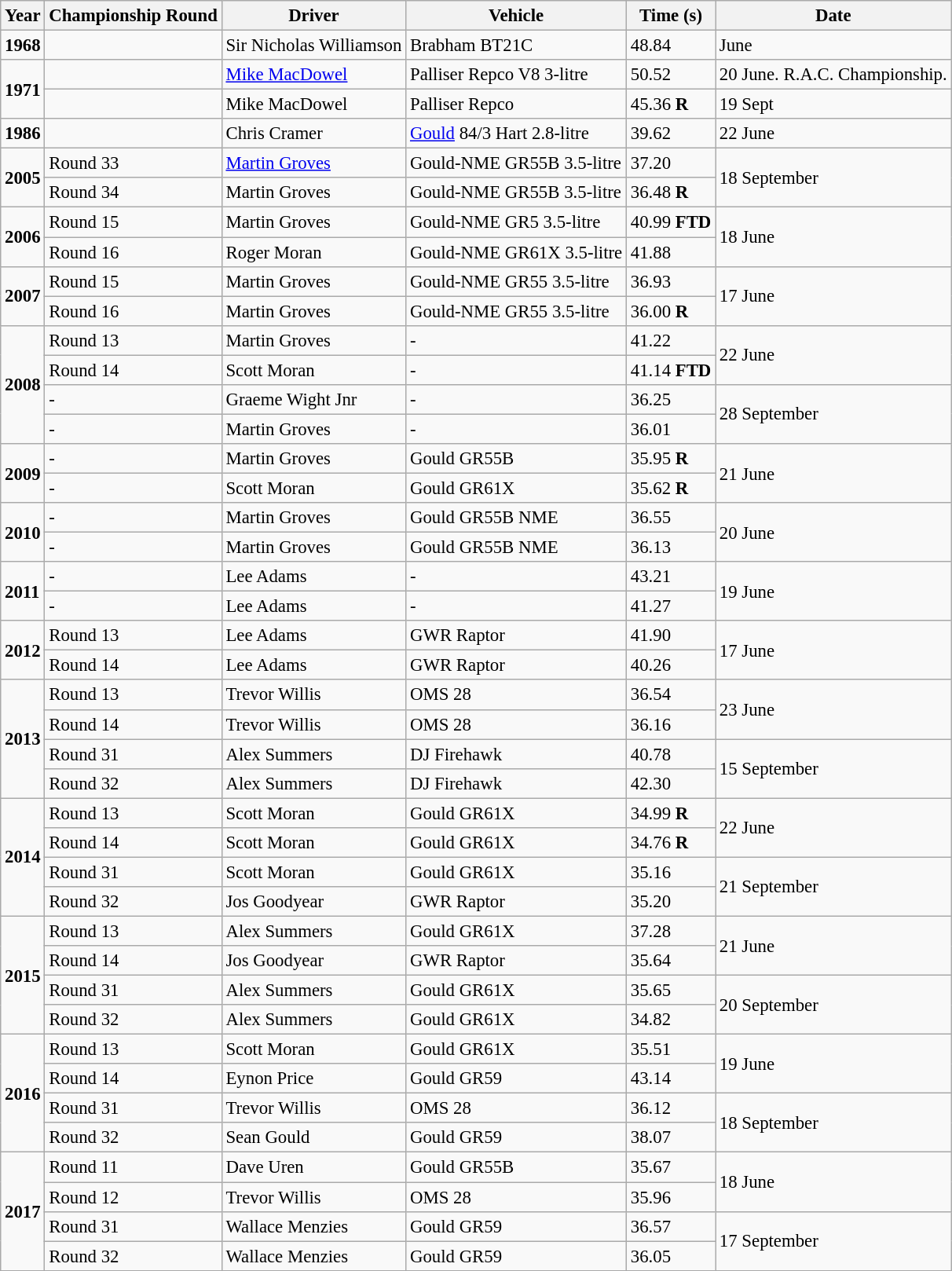<table class="wikitable" style="font-size: 95%;">
<tr>
<th>Year</th>
<th>Championship Round</th>
<th>Driver</th>
<th>Vehicle</th>
<th>Time (s)</th>
<th>Date</th>
</tr>
<tr>
<td><strong>1968</strong></td>
<td></td>
<td>Sir Nicholas Williamson</td>
<td>Brabham BT21C</td>
<td>48.84</td>
<td>June</td>
</tr>
<tr>
<td rowspan="2"><strong>1971</strong></td>
<td></td>
<td><a href='#'>Mike MacDowel</a></td>
<td>Palliser Repco V8 3-litre</td>
<td>50.52</td>
<td> 20 June. R.A.C. Championship.</td>
</tr>
<tr>
<td></td>
<td>Mike MacDowel</td>
<td>Palliser Repco</td>
<td>45.36 <strong>R</strong></td>
<td> 19 Sept</td>
</tr>
<tr>
<td><strong>1986</strong></td>
<td></td>
<td>Chris Cramer</td>
<td><a href='#'>Gould</a> 84/3 Hart 2.8-litre</td>
<td>39.62</td>
<td> 22 June</td>
</tr>
<tr>
<td rowspan="2"><strong>2005</strong></td>
<td>Round 33</td>
<td><a href='#'>Martin Groves</a></td>
<td>Gould-NME GR55B 3.5-litre</td>
<td>37.20</td>
<td rowspan="2"> 18 September</td>
</tr>
<tr>
<td>Round 34</td>
<td>Martin Groves</td>
<td>Gould-NME GR55B 3.5-litre</td>
<td>36.48 <strong>R</strong></td>
</tr>
<tr>
<td rowspan="2"><strong>2006</strong></td>
<td>Round 15</td>
<td>Martin Groves</td>
<td>Gould-NME GR5 3.5-litre</td>
<td>40.99 <strong>FTD</strong></td>
<td rowspan="2"> 18 June</td>
</tr>
<tr>
<td>Round 16</td>
<td>Roger Moran</td>
<td>Gould-NME GR61X 3.5-litre</td>
<td>41.88</td>
</tr>
<tr>
<td rowspan="2"><strong>2007</strong></td>
<td>Round 15</td>
<td>Martin Groves</td>
<td>Gould-NME GR55 3.5-litre</td>
<td>36.93</td>
<td rowspan="2"> 17 June</td>
</tr>
<tr>
<td>Round 16</td>
<td>Martin Groves</td>
<td>Gould-NME GR55 3.5-litre</td>
<td>36.00 <strong>R</strong></td>
</tr>
<tr>
<td rowspan="4"><strong>2008</strong></td>
<td>Round 13</td>
<td>Martin Groves</td>
<td>-</td>
<td>41.22</td>
<td rowspan="2">22 June</td>
</tr>
<tr>
<td>Round 14</td>
<td>Scott Moran</td>
<td>-</td>
<td>41.14 <strong>FTD</strong></td>
</tr>
<tr>
<td>-</td>
<td>Graeme Wight Jnr</td>
<td>-</td>
<td>36.25</td>
<td rowspan="2">28 September</td>
</tr>
<tr>
<td>-</td>
<td>Martin Groves</td>
<td>-</td>
<td>36.01</td>
</tr>
<tr>
<td rowspan="2"><strong>2009</strong></td>
<td>-</td>
<td>Martin Groves</td>
<td>Gould GR55B</td>
<td>35.95 <strong>R</strong></td>
<td rowspan="2">21 June</td>
</tr>
<tr>
<td>-</td>
<td>Scott Moran</td>
<td>Gould GR61X</td>
<td>35.62 <strong>R</strong></td>
</tr>
<tr>
<td rowspan="2"><strong>2010</strong></td>
<td>-</td>
<td>Martin Groves</td>
<td>Gould GR55B NME</td>
<td>36.55</td>
<td rowspan="2">20 June</td>
</tr>
<tr>
<td>-</td>
<td>Martin Groves</td>
<td>Gould GR55B NME</td>
<td>36.13</td>
</tr>
<tr>
<td rowspan="2"><strong>2011</strong></td>
<td>-</td>
<td>Lee Adams</td>
<td>-</td>
<td>43.21</td>
<td rowspan="2">19 June</td>
</tr>
<tr>
<td>-</td>
<td>Lee Adams</td>
<td>-</td>
<td>41.27</td>
</tr>
<tr>
<td rowspan="2"><strong>2012</strong></td>
<td>Round 13</td>
<td>Lee Adams</td>
<td>GWR Raptor</td>
<td>41.90</td>
<td rowspan="2">17 June</td>
</tr>
<tr>
<td>Round 14</td>
<td>Lee Adams</td>
<td>GWR Raptor</td>
<td>40.26</td>
</tr>
<tr>
<td rowspan="4"><strong>2013</strong></td>
<td>Round 13</td>
<td>Trevor Willis</td>
<td>OMS 28</td>
<td>36.54</td>
<td rowspan="2">23 June</td>
</tr>
<tr>
<td>Round 14</td>
<td>Trevor Willis</td>
<td>OMS 28</td>
<td>36.16</td>
</tr>
<tr>
<td>Round 31</td>
<td>Alex Summers</td>
<td>DJ Firehawk</td>
<td>40.78</td>
<td rowspan="2">15 September</td>
</tr>
<tr>
<td>Round 32</td>
<td>Alex Summers</td>
<td>DJ Firehawk</td>
<td>42.30</td>
</tr>
<tr>
<td rowspan="4"><strong>2014</strong></td>
<td>Round 13</td>
<td>Scott Moran</td>
<td>Gould GR61X</td>
<td>34.99 <strong>R</strong></td>
<td rowspan="2">22 June</td>
</tr>
<tr>
<td>Round 14</td>
<td>Scott Moran</td>
<td>Gould GR61X</td>
<td>34.76 <strong>R</strong></td>
</tr>
<tr>
<td>Round 31</td>
<td>Scott Moran</td>
<td>Gould GR61X</td>
<td>35.16</td>
<td rowspan="2">21 September</td>
</tr>
<tr>
<td>Round 32</td>
<td>Jos Goodyear</td>
<td>GWR Raptor</td>
<td>35.20</td>
</tr>
<tr>
<td rowspan="4"><strong>2015</strong></td>
<td>Round 13</td>
<td>Alex Summers</td>
<td>Gould GR61X</td>
<td>37.28</td>
<td rowspan="2">21 June</td>
</tr>
<tr>
<td>Round 14</td>
<td>Jos Goodyear</td>
<td>GWR Raptor</td>
<td>35.64</td>
</tr>
<tr>
<td>Round 31</td>
<td>Alex Summers</td>
<td>Gould GR61X</td>
<td>35.65</td>
<td rowspan="2">20 September</td>
</tr>
<tr>
<td>Round 32</td>
<td>Alex Summers</td>
<td>Gould GR61X</td>
<td>34.82</td>
</tr>
<tr>
<td rowspan="4"><strong>2016</strong></td>
<td>Round 13</td>
<td>Scott Moran</td>
<td>Gould GR61X</td>
<td>35.51</td>
<td rowspan="2">19 June</td>
</tr>
<tr>
<td>Round 14</td>
<td>Eynon Price</td>
<td>Gould GR59</td>
<td>43.14</td>
</tr>
<tr>
<td>Round 31</td>
<td>Trevor Willis</td>
<td>OMS 28</td>
<td>36.12</td>
<td rowspan="2">18 September</td>
</tr>
<tr>
<td>Round 32</td>
<td>Sean Gould</td>
<td>Gould GR59</td>
<td>38.07</td>
</tr>
<tr>
<td rowspan="4"><strong>2017</strong></td>
<td>Round 11</td>
<td>Dave Uren</td>
<td>Gould GR55B</td>
<td>35.67</td>
<td rowspan="2">18 June</td>
</tr>
<tr>
<td>Round 12</td>
<td>Trevor Willis</td>
<td>OMS 28</td>
<td>35.96</td>
</tr>
<tr>
<td>Round 31</td>
<td>Wallace Menzies</td>
<td>Gould GR59</td>
<td>36.57</td>
<td rowspan="2">17 September</td>
</tr>
<tr>
<td>Round 32</td>
<td>Wallace Menzies</td>
<td>Gould GR59</td>
<td>36.05</td>
</tr>
<tr>
</tr>
</table>
